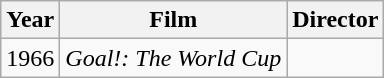<table class="wikitable">
<tr>
<th>Year</th>
<th>Film</th>
<th>Director</th>
</tr>
<tr>
<td>1966</td>
<td><em>Goal!: The World Cup</em></td>
<td></td>
</tr>
</table>
